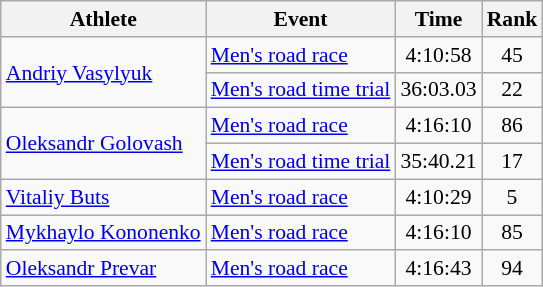<table class="wikitable" style="font-size:90%">
<tr>
<th>Athlete</th>
<th>Event</th>
<th>Time</th>
<th>Rank</th>
</tr>
<tr align=center>
<td align=left rowspan=2><a href='#'>Andriy Vasylyuk</a></td>
<td align=left><a href='#'>Men's road race</a></td>
<td>4:10:58</td>
<td>45</td>
</tr>
<tr align=center>
<td align=left><a href='#'>Men's road time trial</a></td>
<td>36:03.03</td>
<td>22</td>
</tr>
<tr align=center>
<td align=left rowspan=2><a href='#'>Oleksandr Golovash</a></td>
<td align=left><a href='#'>Men's road race</a></td>
<td>4:16:10</td>
<td>86</td>
</tr>
<tr align=center>
<td align=left><a href='#'>Men's road time trial</a></td>
<td>35:40.21</td>
<td>17</td>
</tr>
<tr align=center>
<td align=left><a href='#'>Vitaliy Buts</a></td>
<td align=left><a href='#'>Men's road race</a></td>
<td>4:10:29</td>
<td>5</td>
</tr>
<tr align=center>
<td align=left><a href='#'>Mykhaylo Kononenko</a></td>
<td align=left><a href='#'>Men's road race</a></td>
<td>4:16:10</td>
<td>85</td>
</tr>
<tr align=center>
<td align=left><a href='#'>Oleksandr Prevar</a></td>
<td align=left><a href='#'>Men's road race</a></td>
<td>4:16:43</td>
<td>94</td>
</tr>
</table>
